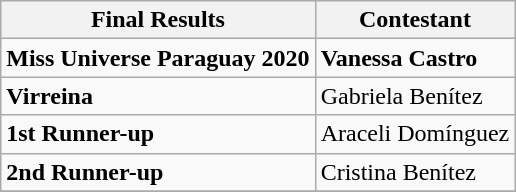<table class="wikitable" border="1">
<tr>
<th>Final Results</th>
<th>Contestant</th>
</tr>
<tr>
<td><strong>Miss Universe Paraguay 2020</strong></td>
<td><strong>Vanessa Castro</strong></td>
</tr>
<tr>
<td><strong>Virreina</strong></td>
<td>Gabriela Benítez</td>
</tr>
<tr>
<td><strong>1st Runner-up</strong></td>
<td>Araceli Domínguez</td>
</tr>
<tr>
<td><strong>2nd Runner-up</strong></td>
<td>Cristina Benítez</td>
</tr>
<tr>
</tr>
</table>
